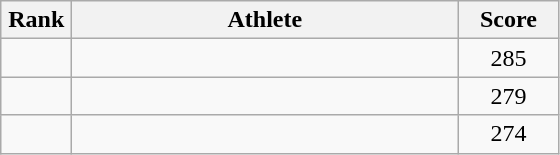<table class=wikitable style="text-align:center">
<tr>
<th width=40>Rank</th>
<th width=250>Athlete</th>
<th width=60>Score</th>
</tr>
<tr>
<td></td>
<td align=left></td>
<td>285</td>
</tr>
<tr>
<td></td>
<td align=left></td>
<td>279</td>
</tr>
<tr>
<td></td>
<td align=left></td>
<td>274</td>
</tr>
</table>
